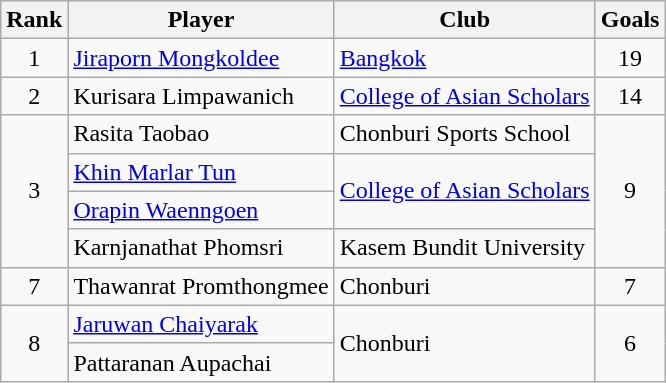<table class="wikitable" style="text-align:center">
<tr>
<th>Rank</th>
<th>Player</th>
<th>Club</th>
<th>Goals</th>
</tr>
<tr>
<td>1</td>
<td align="left"> <a href='#'>Jiraporn Mongkoldee</a></td>
<td align="left"><a href='#'>Bangkok</a></td>
<td>19</td>
</tr>
<tr>
<td>2</td>
<td align="left"> Kurisara Limpawanich</td>
<td align="left"><a href='#'>College of Asian Scholars</a></td>
<td>14</td>
</tr>
<tr>
<td rowspan="4">3</td>
<td align="left"> Rasita Taobao</td>
<td align="left">Chonburi Sports School</td>
<td rowspan="4">9</td>
</tr>
<tr>
<td align="left"> <a href='#'>Khin Marlar Tun</a></td>
<td rowspan="2" align="left"><a href='#'>College of Asian Scholars</a></td>
</tr>
<tr>
<td align="left"> <a href='#'>Orapin Waenngoen</a></td>
</tr>
<tr>
<td align="left"> Karnjanathat Phomsri</td>
<td align="left">Kasem Bundit University</td>
</tr>
<tr>
<td>7</td>
<td align="left"> Thawanrat Promthongmee</td>
<td align="left">Chonburi</td>
<td>7</td>
</tr>
<tr>
<td rowspan="2">8</td>
<td align="left"> <a href='#'>Jaruwan Chaiyarak</a></td>
<td rowspan="2" align="left">Chonburi</td>
<td rowspan="2">6</td>
</tr>
<tr>
<td align="left"> Pattaranan Aupachai</td>
</tr>
</table>
